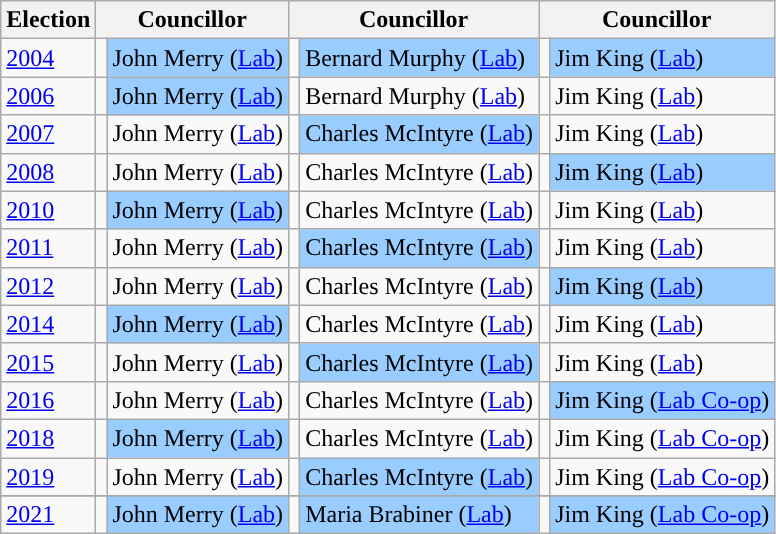<table class="wikitable">
<tr>
<th>Election</th>
<th colspan="2">Councillor</th>
<th colspan="2">Councillor</th>
<th colspan="2">Councillor</th>
</tr>
<tr>
<td><a href='#'>2004</a></td>
<td style="background-color: "></td>
<td bgcolor="#99CCFF">John Merry (<a href='#'>Lab</a>)</td>
<td style="background-color: "></td>
<td bgcolor="#99CCFF">Bernard Murphy (<a href='#'>Lab</a>)</td>
<td style="background-color: "></td>
<td bgcolor="#99CCFF">Jim King (<a href='#'>Lab</a>)</td>
</tr>
<tr>
<td><a href='#'>2006</a></td>
<td style="background-color: "></td>
<td bgcolor="#99CCFF">John Merry (<a href='#'>Lab</a>)</td>
<td style="background-color: "></td>
<td>Bernard Murphy (<a href='#'>Lab</a>)</td>
<td style="background-color: "></td>
<td>Jim King (<a href='#'>Lab</a>)</td>
</tr>
<tr>
<td><a href='#'>2007</a></td>
<td style="background-color: "></td>
<td>John Merry (<a href='#'>Lab</a>)</td>
<td style="background-color: "></td>
<td bgcolor="#99CCFF">Charles McIntyre (<a href='#'>Lab</a>)</td>
<td style="background-color: "></td>
<td>Jim King (<a href='#'>Lab</a>)</td>
</tr>
<tr>
<td><a href='#'>2008</a></td>
<td style="background-color: "></td>
<td>John Merry (<a href='#'>Lab</a>)</td>
<td style="background-color: "></td>
<td>Charles McIntyre (<a href='#'>Lab</a>)</td>
<td style="background-color: "></td>
<td bgcolor="#99CCFF">Jim King (<a href='#'>Lab</a>)</td>
</tr>
<tr>
<td><a href='#'>2010</a></td>
<td style="background-color: "></td>
<td bgcolor="#99CCFF">John Merry (<a href='#'>Lab</a>)</td>
<td style="background-color: "></td>
<td>Charles McIntyre (<a href='#'>Lab</a>)</td>
<td style="background-color: "></td>
<td>Jim King (<a href='#'>Lab</a>)</td>
</tr>
<tr>
<td><a href='#'>2011</a></td>
<td style="background-color: "></td>
<td>John Merry (<a href='#'>Lab</a>)</td>
<td style="background-color: "></td>
<td bgcolor="#99CCFF">Charles McIntyre (<a href='#'>Lab</a>)</td>
<td style="background-color: "></td>
<td>Jim King (<a href='#'>Lab</a>)</td>
</tr>
<tr>
<td><a href='#'>2012</a></td>
<td style="background-color: "></td>
<td>John Merry (<a href='#'>Lab</a>)</td>
<td style="background-color: "></td>
<td>Charles McIntyre (<a href='#'>Lab</a>)</td>
<td style="background-color: "></td>
<td bgcolor="#99CCFF">Jim King (<a href='#'>Lab</a>)</td>
</tr>
<tr>
<td><a href='#'>2014</a></td>
<td style="background-color: "></td>
<td bgcolor="#99CCFF">John Merry (<a href='#'>Lab</a>)</td>
<td style="background-color: "></td>
<td>Charles McIntyre (<a href='#'>Lab</a>)</td>
<td style="background-color: "></td>
<td>Jim King (<a href='#'>Lab</a>)</td>
</tr>
<tr>
<td><a href='#'>2015</a></td>
<td style="background-color: "></td>
<td>John Merry (<a href='#'>Lab</a>)</td>
<td style="background-color: "></td>
<td bgcolor="#99CCFF">Charles McIntyre (<a href='#'>Lab</a>)</td>
<td style="background-color: "></td>
<td>Jim King (<a href='#'>Lab</a>)</td>
</tr>
<tr>
<td><a href='#'>2016</a></td>
<td style="background-color: "></td>
<td>John Merry (<a href='#'>Lab</a>)</td>
<td style="background-color: "></td>
<td>Charles McIntyre (<a href='#'>Lab</a>)</td>
<td style="background-color: "></td>
<td bgcolor="#99CCFF">Jim King (<a href='#'>Lab Co-op</a>)</td>
</tr>
<tr>
<td><a href='#'>2018</a></td>
<td style="background-color: "></td>
<td bgcolor="#99CCFF">John Merry (<a href='#'>Lab</a>)</td>
<td style="background-color: "></td>
<td>Charles McIntyre (<a href='#'>Lab</a>)</td>
<td style="background-color: "></td>
<td>Jim King (<a href='#'>Lab Co-op</a>)</td>
</tr>
<tr>
<td><a href='#'>2019</a></td>
<td style="background-color: "></td>
<td>John Merry (<a href='#'>Lab</a>)</td>
<td style="background-color: "></td>
<td bgcolor="#99CCFF">Charles McIntyre (<a href='#'>Lab</a>)</td>
<td style="background-color: "></td>
<td>Jim King (<a href='#'>Lab Co-op</a>)</td>
</tr>
<tr>
</tr>
<tr>
<td><a href='#'>2021</a></td>
<td style="background-color: "></td>
<td bgcolor="#99CCFF">John Merry (<a href='#'>Lab</a>)</td>
<td style="background-color: "></td>
<td bgcolor="#99CCFF">Maria Brabiner (<a href='#'>Lab</a>)</td>
<td style="background-color: "></td>
<td bgcolor="#99CCFF">Jim King (<a href='#'>Lab Co-op</a>)</td>
</tr>
</table>
